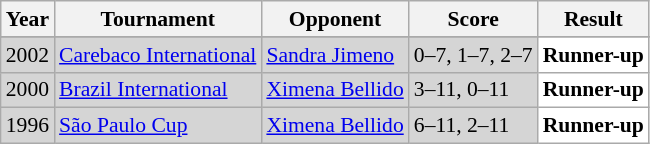<table class="sortable wikitable" style="font-size:90%;">
<tr>
<th>Year</th>
<th>Tournament</th>
<th>Opponent</th>
<th>Score</th>
<th>Result</th>
</tr>
<tr>
</tr>
<tr style="background:#D5D5D5">
<td align="center">2002</td>
<td align="left"><a href='#'>Carebaco International</a></td>
<td align="left"> <a href='#'>Sandra Jimeno</a></td>
<td align="left">0–7, 1–7, 2–7</td>
<td style="text-align:left; background:white"> <strong>Runner-up</strong></td>
</tr>
<tr style="background:#D5D5D5">
<td align="center">2000</td>
<td align="left"><a href='#'>Brazil International</a></td>
<td align="left"> <a href='#'>Ximena Bellido</a></td>
<td align="left">3–11, 0–11</td>
<td style="text-align:left; background:white"> <strong>Runner-up</strong></td>
</tr>
<tr style="background:#D5D5D5">
<td align="center">1996</td>
<td align="left"><a href='#'>São Paulo Cup</a></td>
<td align="left"> <a href='#'>Ximena Bellido</a></td>
<td align="left">6–11, 2–11</td>
<td style="text-align:left; background:white"> <strong>Runner-up</strong></td>
</tr>
</table>
